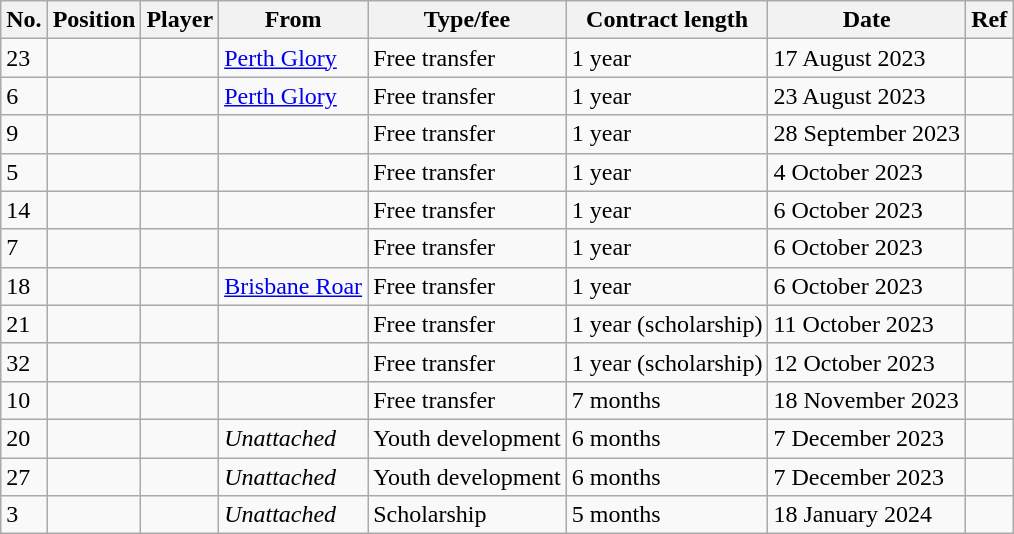<table class="wikitable plainrowheaders sortable" style="text-align:center; text-align:left">
<tr>
<th scope="col">No.</th>
<th scope="col">Position</th>
<th scope="col">Player</th>
<th scope="col">From</th>
<th scope="col">Type/fee</th>
<th scope="col">Contract length</th>
<th scope="col">Date</th>
<th scope="col" class="unsortable">Ref</th>
</tr>
<tr>
<td>23</td>
<td></td>
<td align=left></td>
<td align=left><a href='#'>Perth Glory</a></td>
<td>Free transfer</td>
<td>1 year</td>
<td>17 August 2023</td>
<td></td>
</tr>
<tr>
<td>6</td>
<td></td>
<td align=left></td>
<td align=left><a href='#'>Perth Glory</a></td>
<td>Free transfer</td>
<td>1 year</td>
<td>23 August 2023</td>
<td></td>
</tr>
<tr>
<td>9</td>
<td></td>
<td align=left></td>
<td align=left></td>
<td>Free transfer</td>
<td>1 year</td>
<td>28 September 2023</td>
<td></td>
</tr>
<tr>
<td>5</td>
<td></td>
<td align=left></td>
<td align=left></td>
<td>Free transfer</td>
<td>1 year</td>
<td>4 October 2023</td>
<td></td>
</tr>
<tr>
<td>14</td>
<td></td>
<td align=left></td>
<td align=left></td>
<td>Free transfer</td>
<td>1 year</td>
<td>6 October 2023</td>
<td></td>
</tr>
<tr>
<td>7</td>
<td></td>
<td align=left></td>
<td align=left></td>
<td>Free transfer</td>
<td>1 year</td>
<td>6 October 2023</td>
<td></td>
</tr>
<tr>
<td>18</td>
<td></td>
<td align=left></td>
<td align=left><a href='#'>Brisbane Roar</a></td>
<td>Free transfer</td>
<td>1 year</td>
<td>6 October 2023</td>
<td></td>
</tr>
<tr>
<td>21</td>
<td></td>
<td align=left></td>
<td align=left></td>
<td>Free transfer</td>
<td>1 year (scholarship)</td>
<td>11 October 2023</td>
<td></td>
</tr>
<tr>
<td>32</td>
<td></td>
<td align=left></td>
<td align=left></td>
<td>Free transfer</td>
<td>1 year (scholarship)</td>
<td>12 October 2023</td>
<td></td>
</tr>
<tr>
<td>10</td>
<td></td>
<td align=left></td>
<td align=left></td>
<td>Free transfer</td>
<td>7 months</td>
<td>18 November 2023</td>
<td></td>
</tr>
<tr>
<td>20</td>
<td></td>
<td align=left></td>
<td align=left><em>Unattached</em></td>
<td>Youth development</td>
<td>6 months</td>
<td>7 December 2023</td>
<td></td>
</tr>
<tr>
<td>27</td>
<td></td>
<td align=left></td>
<td align=left><em>Unattached</em></td>
<td>Youth development</td>
<td>6 months</td>
<td>7 December 2023</td>
<td></td>
</tr>
<tr>
<td>3</td>
<td></td>
<td align=left></td>
<td align=left><em>Unattached</em></td>
<td>Scholarship</td>
<td>5 months</td>
<td>18 January 2024</td>
<td></td>
</tr>
</table>
